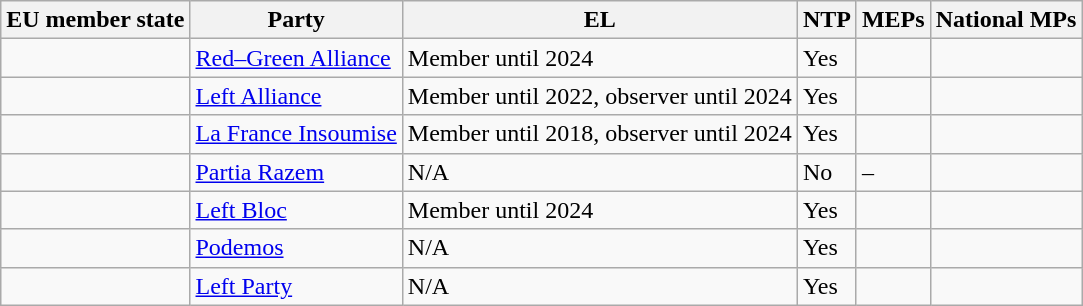<table class="wikitable sortable">
<tr>
<th>EU member state</th>
<th>Party</th>
<th>EL</th>
<th>NTP</th>
<th>MEPs</th>
<th>National MPs</th>
</tr>
<tr>
<td></td>
<td><a href='#'>Red–Green Alliance</a></td>
<td>Member until 2024</td>
<td>Yes</td>
<td></td>
<td></td>
</tr>
<tr>
<td></td>
<td><a href='#'> Left Alliance</a></td>
<td>Member until 2022, observer until 2024</td>
<td>Yes</td>
<td></td>
<td></td>
</tr>
<tr>
<td></td>
<td><a href='#'>La France Insoumise</a></td>
<td>Member until 2018, observer until 2024</td>
<td>Yes</td>
<td></td>
<td></td>
</tr>
<tr>
<td></td>
<td><a href='#'>Partia Razem</a></td>
<td>N/A</td>
<td>No</td>
<td>–</td>
<td></td>
</tr>
<tr>
<td></td>
<td><a href='#'>Left Bloc</a></td>
<td>Member until 2024</td>
<td>Yes</td>
<td></td>
<td></td>
</tr>
<tr>
<td></td>
<td><a href='#'>Podemos</a></td>
<td>N/A</td>
<td>Yes</td>
<td></td>
<td></td>
</tr>
<tr>
<td></td>
<td><a href='#'>Left Party</a></td>
<td>N/A</td>
<td>Yes</td>
<td></td>
<td></td>
</tr>
</table>
